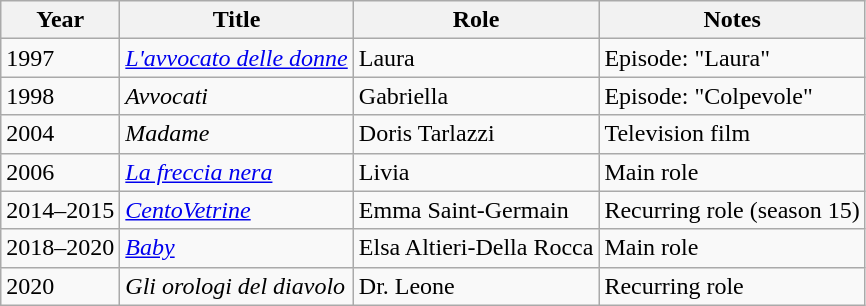<table class="wikitable plainrowheaders sortable">
<tr>
<th scope="col">Year</th>
<th scope="col">Title</th>
<th scope="col">Role</th>
<th scope="col" class="unsortable">Notes</th>
</tr>
<tr>
<td>1997</td>
<td><em><a href='#'>L'avvocato delle donne</a></em></td>
<td>Laura</td>
<td>Episode: "Laura"</td>
</tr>
<tr>
<td>1998</td>
<td><em>Avvocati</em></td>
<td>Gabriella</td>
<td>Episode: "Colpevole"</td>
</tr>
<tr>
<td>2004</td>
<td><em>Madame</em></td>
<td>Doris Tarlazzi</td>
<td>Television film</td>
</tr>
<tr>
<td>2006</td>
<td><em><a href='#'>La freccia nera</a></em></td>
<td>Livia</td>
<td>Main role</td>
</tr>
<tr>
<td>2014–2015</td>
<td><em><a href='#'>CentoVetrine</a></em></td>
<td>Emma Saint-Germain</td>
<td>Recurring role (season 15)</td>
</tr>
<tr>
<td>2018–2020</td>
<td><em><a href='#'>Baby</a></em></td>
<td>Elsa Altieri-Della Rocca</td>
<td>Main role</td>
</tr>
<tr>
<td>2020</td>
<td><em>Gli orologi del diavolo</em></td>
<td>Dr. Leone</td>
<td>Recurring role</td>
</tr>
</table>
